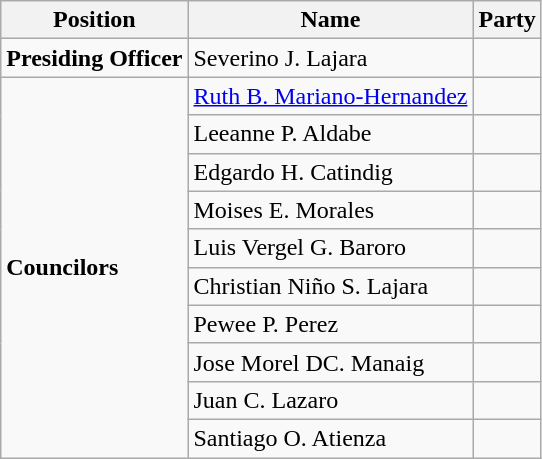<table class=wikitable>
<tr>
<th>Position</th>
<th>Name</th>
<th colspan=2>Party</th>
</tr>
<tr>
<td><strong>Presiding Officer</strong></td>
<td>Severino J. Lajara</td>
<td></td>
</tr>
<tr>
<td rowspan=10><strong>Councilors</strong></td>
<td><a href='#'>Ruth B. Mariano-Hernandez</a></td>
<td></td>
</tr>
<tr>
<td>Leeanne P. Aldabe</td>
<td></td>
</tr>
<tr>
<td>Edgardo H. Catindig</td>
<td></td>
</tr>
<tr>
<td>Moises E. Morales</td>
<td></td>
</tr>
<tr>
<td>Luis Vergel G. Baroro</td>
<td></td>
</tr>
<tr>
<td>Christian Niño S. Lajara</td>
<td></td>
</tr>
<tr>
<td>Pewee P. Perez</td>
<td></td>
</tr>
<tr>
<td>Jose Morel DC. Manaig</td>
<td></td>
</tr>
<tr>
<td>Juan C. Lazaro</td>
<td></td>
</tr>
<tr>
<td>Santiago O. Atienza</td>
<td></td>
</tr>
</table>
